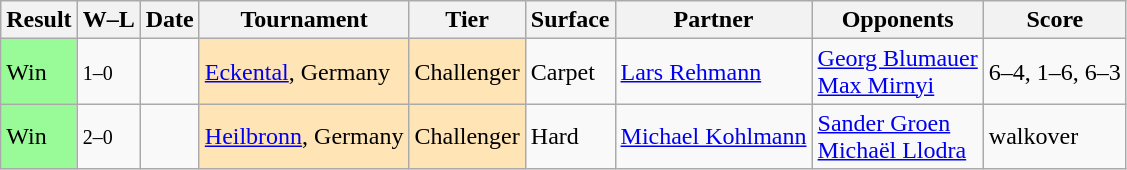<table class="sortable wikitable">
<tr>
<th>Result</th>
<th class="unsortable">W–L</th>
<th>Date</th>
<th>Tournament</th>
<th>Tier</th>
<th>Surface</th>
<th>Partner</th>
<th>Opponents</th>
<th class="unsortable">Score</th>
</tr>
<tr>
<td style="background:#98fb98;">Win</td>
<td><small>1–0</small></td>
<td></td>
<td style="background:moccasin;"><a href='#'>Eckental</a>, Germany</td>
<td style="background:moccasin;">Challenger</td>
<td>Carpet</td>
<td> <a href='#'>Lars Rehmann</a></td>
<td> <a href='#'>Georg Blumauer</a> <br>  <a href='#'>Max Mirnyi</a></td>
<td>6–4, 1–6, 6–3</td>
</tr>
<tr>
<td style="background:#98fb98;">Win</td>
<td><small>2–0</small></td>
<td></td>
<td style="background:moccasin;"><a href='#'>Heilbronn</a>, Germany</td>
<td style="background:moccasin;">Challenger</td>
<td>Hard</td>
<td> <a href='#'>Michael Kohlmann</a></td>
<td> <a href='#'>Sander Groen</a> <br>  <a href='#'>Michaël Llodra</a></td>
<td>walkover</td>
</tr>
</table>
